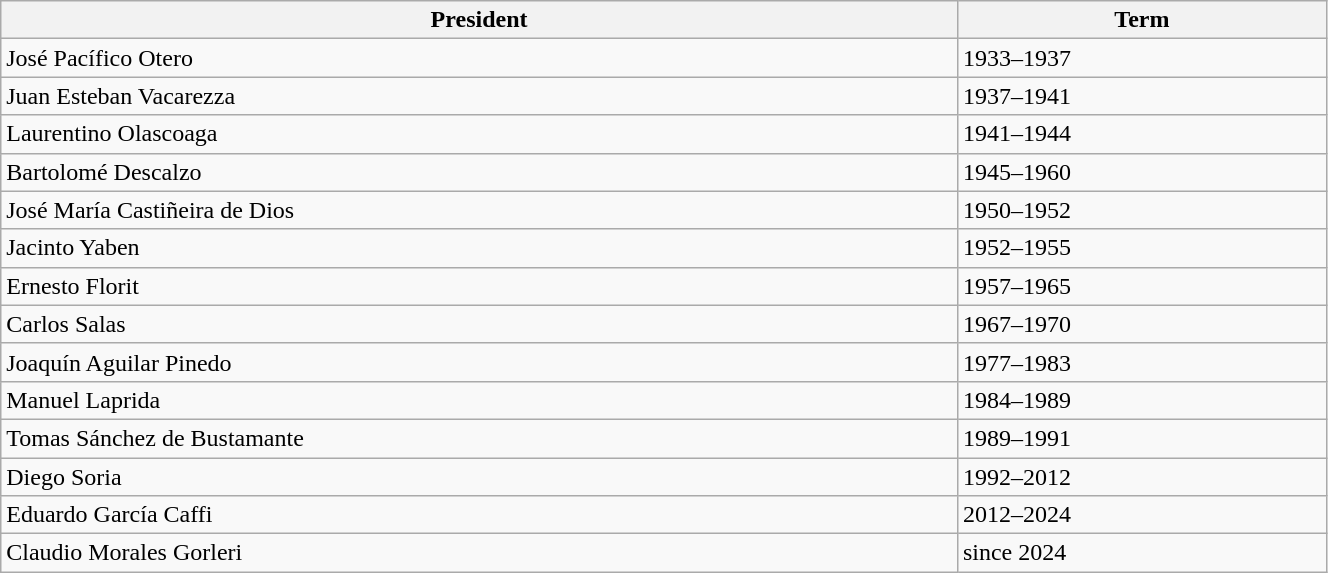<table class="wikitable" width=70%|>
<tr>
<th>President</th>
<th>Term</th>
</tr>
<tr>
<td>José Pacífico Otero</td>
<td>1933–1937</td>
</tr>
<tr>
<td>Juan Esteban Vacarezza</td>
<td>1937–1941</td>
</tr>
<tr>
<td>Laurentino Olascoaga</td>
<td>1941–1944</td>
</tr>
<tr>
<td>Bartolomé Descalzo</td>
<td>1945–1960</td>
</tr>
<tr>
<td>José María Castiñeira de Dios</td>
<td>1950–1952</td>
</tr>
<tr>
<td>Jacinto Yaben</td>
<td>1952–1955</td>
</tr>
<tr>
<td>Ernesto Florit</td>
<td>1957–1965</td>
</tr>
<tr>
<td>Carlos Salas</td>
<td>1967–1970</td>
</tr>
<tr>
<td>Joaquín Aguilar Pinedo</td>
<td>1977–1983</td>
</tr>
<tr>
<td>Manuel Laprida</td>
<td>1984–1989</td>
</tr>
<tr>
<td>Tomas Sánchez de Bustamante</td>
<td>1989–1991</td>
</tr>
<tr>
<td>Diego Soria</td>
<td>1992–2012</td>
</tr>
<tr>
<td>Eduardo García Caffi</td>
<td>2012–2024</td>
</tr>
<tr>
<td>Claudio Morales Gorleri</td>
<td>since 2024</td>
</tr>
</table>
